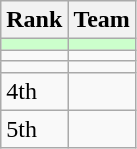<table class="wikitable">
<tr>
<th>Rank</th>
<th>Team</th>
</tr>
<tr bgcolor="#ccffcc">
<td></td>
<td></td>
</tr>
<tr>
<td></td>
<td></td>
</tr>
<tr>
<td></td>
<td></td>
</tr>
<tr>
<td>4th</td>
<td></td>
</tr>
<tr>
<td>5th</td>
<td></td>
</tr>
</table>
